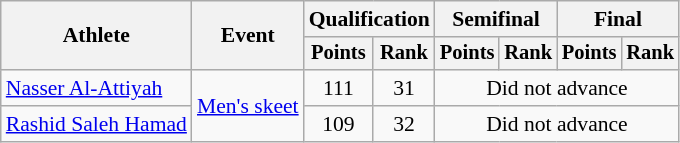<table class="wikitable" style="font-size:90%">
<tr>
<th rowspan="2">Athlete</th>
<th rowspan="2">Event</th>
<th colspan=2>Qualification</th>
<th colspan=2>Semifinal</th>
<th colspan=2>Final</th>
</tr>
<tr style="font-size:95%">
<th>Points</th>
<th>Rank</th>
<th>Points</th>
<th>Rank</th>
<th>Points</th>
<th>Rank</th>
</tr>
<tr align=center>
<td align=left><a href='#'>Nasser Al-Attiyah</a></td>
<td align=left rowspan=2><a href='#'>Men's skeet</a></td>
<td>111</td>
<td>31</td>
<td colspan=4>Did not advance</td>
</tr>
<tr align=center>
<td align=left><a href='#'>Rashid Saleh Hamad</a></td>
<td>109</td>
<td>32</td>
<td colspan=4>Did not advance</td>
</tr>
</table>
